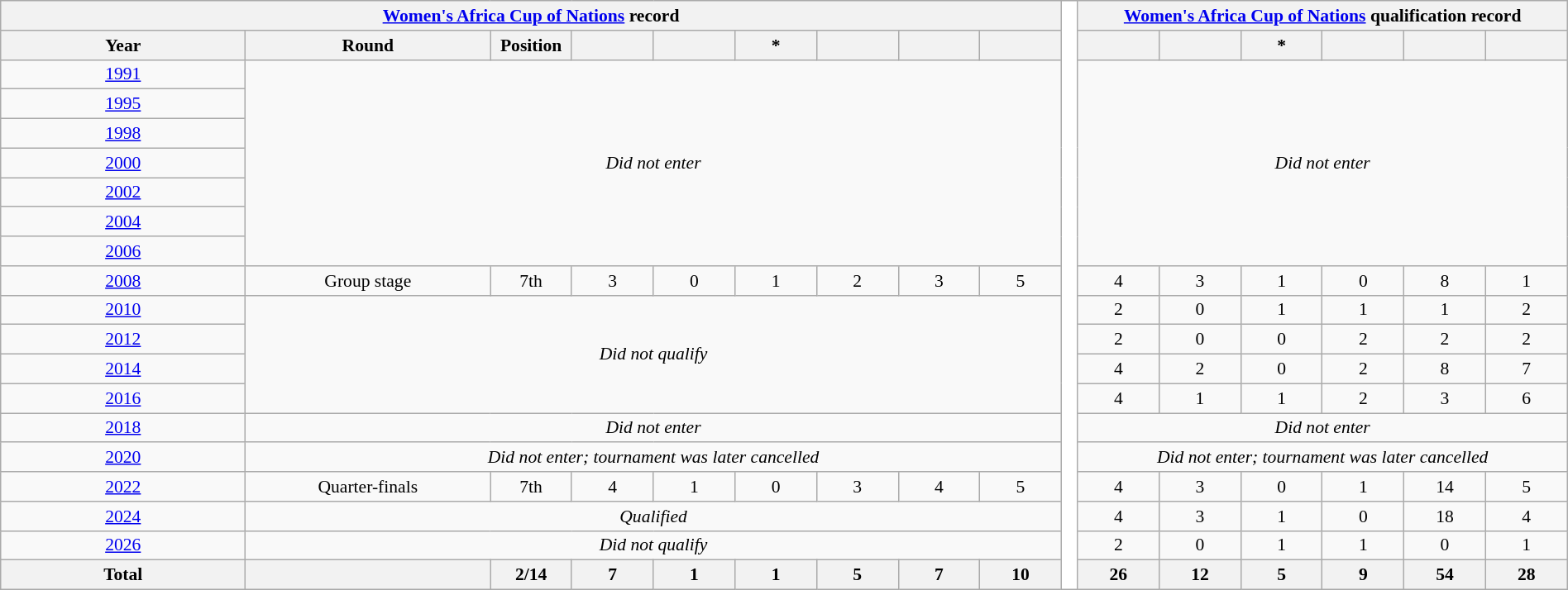<table class="wikitable" style="font-size:90%; text-align:center; width:100%">
<tr>
<th colspan="9"><a href='#'>Women's Africa Cup of Nations</a> record</th>
<th rowspan="20" style="width:1%;background:white"></th>
<th colspan="6"><a href='#'>Women's Africa Cup of Nations</a> qualification record</th>
</tr>
<tr>
<th width="15%">Year</th>
<th width="15%">Round</th>
<th width="5%">Position</th>
<th width="5%"></th>
<th width="5%"></th>
<th width="5%">*</th>
<th width="5%"></th>
<th width="5%"></th>
<th width="5%"></th>
<th width="5%"></th>
<th width="5%"></th>
<th width="5%">*</th>
<th width="5%"></th>
<th width="5%"></th>
<th width="5%"></th>
</tr>
<tr>
<td> <a href='#'>1991</a></td>
<td colspan="8" rowspan="7"><em>Did not enter</em></td>
<td colspan="6" rowspan="7"><em>Did not enter</em></td>
</tr>
<tr>
<td> <a href='#'>1995</a></td>
</tr>
<tr>
<td> <a href='#'>1998</a></td>
</tr>
<tr>
<td> <a href='#'>2000</a></td>
</tr>
<tr>
<td> <a href='#'>2002</a></td>
</tr>
<tr>
<td> <a href='#'>2004</a></td>
</tr>
<tr>
<td> <a href='#'>2006</a></td>
</tr>
<tr>
<td> <a href='#'>2008</a></td>
<td>Group stage</td>
<td>7th</td>
<td>3</td>
<td>0</td>
<td>1</td>
<td>2</td>
<td>3</td>
<td>5</td>
<td>4</td>
<td>3</td>
<td>1</td>
<td>0</td>
<td>8</td>
<td>1</td>
</tr>
<tr>
<td> <a href='#'>2010</a></td>
<td colspan="8" rowspan="4"><em>Did not qualify</em></td>
<td>2</td>
<td>0</td>
<td>1</td>
<td>1</td>
<td>1</td>
<td>2</td>
</tr>
<tr>
<td> <a href='#'>2012</a></td>
<td>2</td>
<td>0</td>
<td>0</td>
<td>2</td>
<td>2</td>
<td>2</td>
</tr>
<tr>
<td> <a href='#'>2014</a></td>
<td>4</td>
<td>2</td>
<td>0</td>
<td>2</td>
<td>8</td>
<td>7</td>
</tr>
<tr>
<td> <a href='#'>2016</a></td>
<td>4</td>
<td>1</td>
<td>1</td>
<td>2</td>
<td>3</td>
<td>6</td>
</tr>
<tr>
<td> <a href='#'>2018</a></td>
<td colspan="8"><em>Did not enter</em></td>
<td colspan="6"><em>Did not enter</em></td>
</tr>
<tr>
<td> <a href='#'>2020</a></td>
<td colspan="8"><em>Did</em> <em>not enter; tournament was later cancelled</em></td>
<td colspan="6"><em>Did</em> <em>not enter; tournament was later cancelled</em></td>
</tr>
<tr>
<td> <a href='#'>2022</a></td>
<td>Quarter-finals</td>
<td>7th</td>
<td>4</td>
<td>1</td>
<td>0</td>
<td>3</td>
<td>4</td>
<td>5</td>
<td>4</td>
<td>3</td>
<td>0</td>
<td>1</td>
<td>14</td>
<td>5</td>
</tr>
<tr>
<td> <a href='#'>2024</a></td>
<td colspan="8"><em>Qualified</em></td>
<td>4</td>
<td>3</td>
<td>1</td>
<td>0</td>
<td>18</td>
<td>4</td>
</tr>
<tr>
<td> <a href='#'>2026</a></td>
<td colspan="8"><em>Did not qualify</em></td>
<td>2</td>
<td>0</td>
<td>1</td>
<td>1</td>
<td>0</td>
<td>1</td>
</tr>
<tr>
<th><strong>Total</strong></th>
<th></th>
<th>2/14</th>
<th>7</th>
<th>1</th>
<th>1</th>
<th>5</th>
<th>7</th>
<th>10</th>
<th>26</th>
<th>12</th>
<th>5</th>
<th>9</th>
<th>54</th>
<th>28</th>
</tr>
</table>
